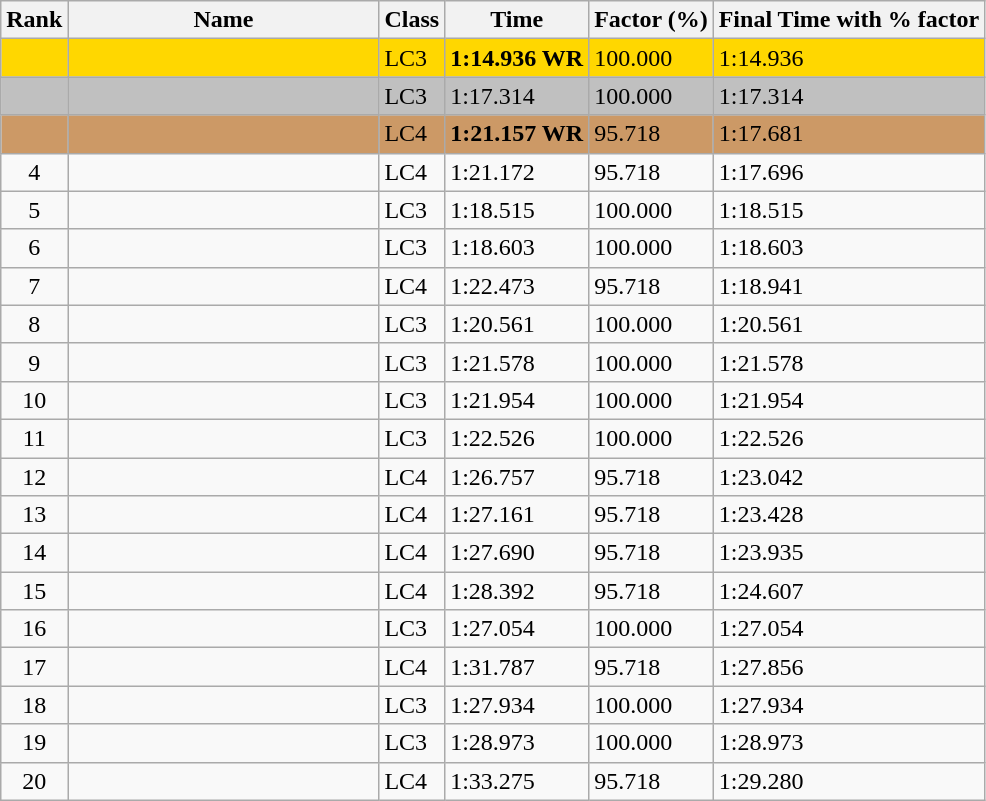<table class="wikitable">
<tr>
<th width=20>Rank</th>
<th width=200>Name</th>
<th>Class</th>
<th>Time</th>
<th>Factor (%)</th>
<th>Final Time with % factor</th>
</tr>
<tr style="background:gold;">
<td align=center></td>
<td></td>
<td>LC3</td>
<td><strong>1:14.936 WR</strong></td>
<td>100.000</td>
<td>1:14.936</td>
</tr>
<tr style="background:silver;">
<td align=center></td>
<td></td>
<td>LC3</td>
<td>1:17.314</td>
<td>100.000</td>
<td>1:17.314</td>
</tr>
<tr style="background:#c96;">
<td align=center></td>
<td></td>
<td>LC4</td>
<td><strong>1:21.157 WR</strong></td>
<td>95.718</td>
<td>1:17.681</td>
</tr>
<tr>
<td align=center>4</td>
<td></td>
<td>LC4</td>
<td>1:21.172</td>
<td>95.718</td>
<td>1:17.696</td>
</tr>
<tr>
<td align=center>5</td>
<td></td>
<td>LC3</td>
<td>1:18.515</td>
<td>100.000</td>
<td>1:18.515</td>
</tr>
<tr>
<td align=center>6</td>
<td></td>
<td>LC3</td>
<td>1:18.603</td>
<td>100.000</td>
<td>1:18.603</td>
</tr>
<tr>
<td align=center>7</td>
<td></td>
<td>LC4</td>
<td>1:22.473</td>
<td>95.718</td>
<td>1:18.941</td>
</tr>
<tr>
<td align=center>8</td>
<td></td>
<td>LC3</td>
<td>1:20.561</td>
<td>100.000</td>
<td>1:20.561</td>
</tr>
<tr>
<td align=center>9</td>
<td></td>
<td>LC3</td>
<td>1:21.578</td>
<td>100.000</td>
<td>1:21.578</td>
</tr>
<tr>
<td align=center>10</td>
<td></td>
<td>LC3</td>
<td>1:21.954</td>
<td>100.000</td>
<td>1:21.954</td>
</tr>
<tr>
<td align=center>11</td>
<td></td>
<td>LC3</td>
<td>1:22.526</td>
<td>100.000</td>
<td>1:22.526</td>
</tr>
<tr>
<td align=center>12</td>
<td></td>
<td>LC4</td>
<td>1:26.757</td>
<td>95.718</td>
<td>1:23.042</td>
</tr>
<tr>
<td align=center>13</td>
<td></td>
<td>LC4</td>
<td>1:27.161</td>
<td>95.718</td>
<td>1:23.428</td>
</tr>
<tr>
<td align=center>14</td>
<td></td>
<td>LC4</td>
<td>1:27.690</td>
<td>95.718</td>
<td>1:23.935</td>
</tr>
<tr>
<td align=center>15</td>
<td></td>
<td>LC4</td>
<td>1:28.392</td>
<td>95.718</td>
<td>1:24.607</td>
</tr>
<tr>
<td align=center>16</td>
<td></td>
<td>LC3</td>
<td>1:27.054</td>
<td>100.000</td>
<td>1:27.054</td>
</tr>
<tr>
<td align=center>17</td>
<td></td>
<td>LC4</td>
<td>1:31.787</td>
<td>95.718</td>
<td>1:27.856</td>
</tr>
<tr>
<td align=center>18</td>
<td></td>
<td>LC3</td>
<td>1:27.934</td>
<td>100.000</td>
<td>1:27.934</td>
</tr>
<tr>
<td align=center>19</td>
<td></td>
<td>LC3</td>
<td>1:28.973</td>
<td>100.000</td>
<td>1:28.973</td>
</tr>
<tr>
<td align=center>20</td>
<td></td>
<td>LC4</td>
<td>1:33.275</td>
<td>95.718</td>
<td>1:29.280</td>
</tr>
</table>
